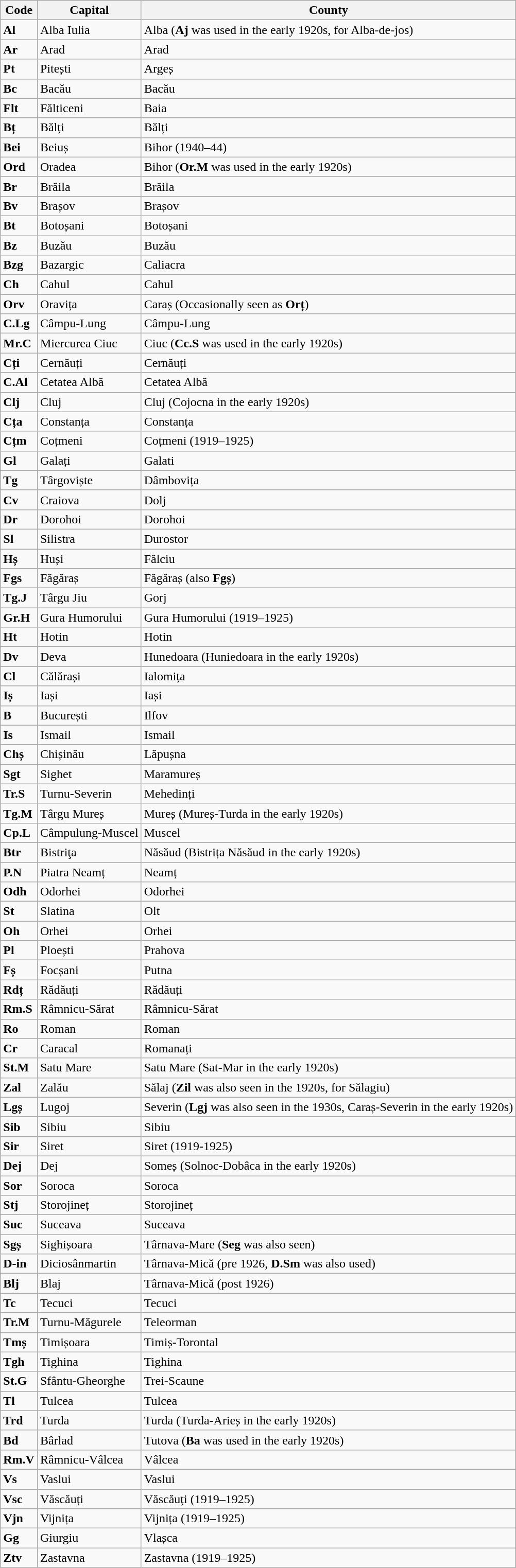<table class= "wikitable sortable">
<tr>
<th>Code</th>
<th class="unsortable">Capital</th>
<th class="unsortable">County</th>
</tr>
<tr>
<td><strong>Al</strong></td>
<td>Alba Iulia</td>
<td>Alba (<strong>Aj</strong> was used in the early 1920s, for Alba-de-jos)</td>
</tr>
<tr>
<td><strong>Ar</strong></td>
<td>Arad</td>
<td>Arad</td>
</tr>
<tr>
<td><strong>Pt</strong></td>
<td>Pitești</td>
<td>Argeș</td>
</tr>
<tr>
<td><strong>Bc</strong></td>
<td>Bacău</td>
<td>Bacău</td>
</tr>
<tr>
<td><strong>Flt</strong></td>
<td>Fălticeni</td>
<td>Baia</td>
</tr>
<tr>
<td><strong>Bț</strong></td>
<td>Bălți</td>
<td>Bălți</td>
</tr>
<tr>
<td><strong>Bei</strong></td>
<td>Beiuș</td>
<td>Bihor (1940–44)</td>
</tr>
<tr>
<td><strong>Ord</strong></td>
<td>Oradea</td>
<td>Bihor (<strong>Or.M</strong> was used in the early 1920s)</td>
</tr>
<tr>
<td><strong>Br</strong></td>
<td>Brăila</td>
<td>Brăila</td>
</tr>
<tr>
<td><strong>Bv</strong></td>
<td>Brașov</td>
<td>Brașov</td>
</tr>
<tr>
<td><strong>Bt</strong></td>
<td>Botoșani</td>
<td>Botoșani</td>
</tr>
<tr>
<td><strong>Bz</strong></td>
<td>Buzău</td>
<td>Buzău</td>
</tr>
<tr>
<td><strong>Bzg</strong></td>
<td>Bazargic</td>
<td>Caliacra</td>
</tr>
<tr>
<td><strong>Ch</strong></td>
<td>Cahul</td>
<td>Cahul</td>
</tr>
<tr>
<td><strong>Orv</strong></td>
<td>Oravița</td>
<td>Caraș (Occasionally seen as <strong>Orț</strong>)</td>
</tr>
<tr>
<td><strong>C.Lg</strong></td>
<td>Câmpu-Lung</td>
<td>Câmpu-Lung</td>
</tr>
<tr>
<td><strong>Mr.C</strong></td>
<td>Miercurea Ciuc</td>
<td>Ciuc (<strong>Cc.S</strong> was used in the early 1920s)</td>
</tr>
<tr>
<td><strong>Cți</strong></td>
<td>Cernăuți</td>
<td>Cernăuți</td>
</tr>
<tr>
<td><strong>C.Al</strong></td>
<td>Cetatea Albă</td>
<td>Cetatea Albă</td>
</tr>
<tr>
<td><strong>Clj</strong></td>
<td>Cluj</td>
<td>Cluj (Cojocna in the early 1920s)</td>
</tr>
<tr>
<td><strong>Cța</strong></td>
<td>Constanța</td>
<td>Constanța</td>
</tr>
<tr>
<td><strong>Cțm</strong></td>
<td>Coțmeni</td>
<td>Coțmeni (1919–1925)</td>
</tr>
<tr>
<td><strong>Gl</strong></td>
<td>Galați</td>
<td>Galati</td>
</tr>
<tr>
<td><strong>Tg</strong></td>
<td>Târgoviște</td>
<td>Dâmbovița</td>
</tr>
<tr>
<td><strong>Cv</strong></td>
<td>Craiova</td>
<td>Dolj</td>
</tr>
<tr>
<td><strong>Dr</strong></td>
<td>Dorohoi</td>
<td>Dorohoi</td>
</tr>
<tr>
<td><strong>Sl</strong></td>
<td>Silistra</td>
<td>Durostor</td>
</tr>
<tr>
<td><strong>Hș</strong></td>
<td>Huși</td>
<td>Fălciu</td>
</tr>
<tr>
<td><strong>Fgs</strong></td>
<td>Făgăraș</td>
<td>Făgăraș (also <strong>Fgș</strong>)</td>
</tr>
<tr>
<td><strong>Tg.J</strong></td>
<td>Târgu Jiu</td>
<td>Gorj</td>
</tr>
<tr>
<td><strong>Gr.H</strong></td>
<td>Gura Humorului</td>
<td>Gura Humorului (1919–1925)</td>
</tr>
<tr>
<td><strong>Ht</strong></td>
<td>Hotin</td>
<td>Hotin</td>
</tr>
<tr>
<td><strong>Dv</strong></td>
<td>Deva</td>
<td>Hunedoara (Huniedoara in the early 1920s)</td>
</tr>
<tr>
<td><strong>Cl</strong></td>
<td>Călărași</td>
<td>Ialomița</td>
</tr>
<tr>
<td><strong>Iș</strong></td>
<td>Iași</td>
<td>Iași</td>
</tr>
<tr>
<td><strong>B</strong></td>
<td>București</td>
<td>Ilfov</td>
</tr>
<tr>
<td><strong>Is</strong></td>
<td>Ismail</td>
<td>Ismail</td>
</tr>
<tr>
<td><strong>Chș</strong></td>
<td>Chișinău</td>
<td>Lăpușna</td>
</tr>
<tr>
<td><strong>Sgt</strong></td>
<td>Sighet</td>
<td>Maramureș</td>
</tr>
<tr>
<td><strong>Tr.S</strong></td>
<td>Turnu-Severin</td>
<td>Mehedinți</td>
</tr>
<tr>
<td><strong>Tg.M</strong></td>
<td>Târgu Mureș</td>
<td>Mureș (Mureș-Turda in the early 1920s)</td>
</tr>
<tr>
<td><strong>Cp.L</strong></td>
<td>Câmpulung-Muscel</td>
<td>Muscel</td>
</tr>
<tr>
<td><strong>Btr</strong></td>
<td>Bistriţa</td>
<td>Năsăud (Bistrița Năsăud in the early 1920s)</td>
</tr>
<tr>
<td><strong>P.N</strong></td>
<td>Piatra Neamț</td>
<td>Neamț</td>
</tr>
<tr>
<td><strong>Odh</strong></td>
<td>Odorhei</td>
<td>Odorhei</td>
</tr>
<tr>
<td><strong>St</strong></td>
<td>Slatina</td>
<td>Olt</td>
</tr>
<tr>
<td><strong>Oh</strong></td>
<td>Orhei</td>
<td>Orhei</td>
</tr>
<tr>
<td><strong>Pl</strong></td>
<td>Ploești</td>
<td>Prahova</td>
</tr>
<tr>
<td><strong>Fș</strong></td>
<td>Focșani</td>
<td>Putna</td>
</tr>
<tr>
<td><strong>Rdț</strong></td>
<td>Rădăuți</td>
<td>Rădăuți</td>
</tr>
<tr>
<td><strong>Rm.S</strong></td>
<td>Râmnicu-Sărat</td>
<td>Râmnicu-Sărat</td>
</tr>
<tr>
<td><strong>Ro</strong></td>
<td>Roman</td>
<td>Roman</td>
</tr>
<tr>
<td><strong>Cr</strong></td>
<td>Caracal</td>
<td>Romanați</td>
</tr>
<tr>
<td><strong>St.M</strong></td>
<td>Satu Mare</td>
<td>Satu Mare (Sat-Mar in the early 1920s)</td>
</tr>
<tr>
<td><strong>Zal</strong></td>
<td>Zalău</td>
<td>Sălaj (<strong>Zil</strong> was also seen in the 1920s, for Sălagiu)</td>
</tr>
<tr>
<td><strong>Lgș</strong></td>
<td>Lugoj</td>
<td>Severin (<strong>Lgj</strong> was also seen in the 1930s, Caraș-Severin in the early 1920s)</td>
</tr>
<tr>
<td><strong>Sib</strong></td>
<td>Sibiu</td>
<td>Sibiu</td>
</tr>
<tr>
<td><strong>Sir</strong></td>
<td>Siret</td>
<td>Siret (1919-1925)</td>
</tr>
<tr>
<td><strong>Dej</strong></td>
<td>Dej</td>
<td>Someș (Solnoc-Dobâca in the early 1920s)</td>
</tr>
<tr>
<td><strong>Sor</strong></td>
<td>Soroca</td>
<td>Soroca</td>
</tr>
<tr>
<td><strong>Stj</strong></td>
<td>Storojineț</td>
<td>Storojineț</td>
</tr>
<tr>
<td><strong>Suc</strong></td>
<td>Suceava</td>
<td>Suceava</td>
</tr>
<tr>
<td><strong>Sgș</strong></td>
<td>Sighișoara</td>
<td>Târnava-Mare (<strong>Seg</strong> was also seen)</td>
</tr>
<tr>
<td><strong>D-in</strong></td>
<td>Diciosânmartin</td>
<td>Târnava-Mică (pre 1926, <strong>D.Sm</strong> was also used)</td>
</tr>
<tr>
<td><strong>Blj</strong></td>
<td>Blaj</td>
<td>Târnava-Mică (post 1926)</td>
</tr>
<tr>
<td><strong>Tc</strong></td>
<td>Tecuci</td>
<td>Tecuci</td>
</tr>
<tr>
<td><strong>Tr.M</strong></td>
<td>Turnu-Măgurele</td>
<td>Teleorman</td>
</tr>
<tr>
<td><strong>Tmș</strong></td>
<td>Timișoara</td>
<td>Timiș-Torontal</td>
</tr>
<tr>
<td><strong>Tgh</strong></td>
<td>Tighina</td>
<td>Tighina</td>
</tr>
<tr>
<td><strong>St.G</strong></td>
<td>Sfântu-Gheorghe</td>
<td>Trei-Scaune</td>
</tr>
<tr>
<td><strong>Tl</strong></td>
<td>Tulcea</td>
<td>Tulcea</td>
</tr>
<tr>
<td><strong>Trd</strong></td>
<td>Turda</td>
<td>Turda (Turda-Arieș in the early 1920s)</td>
</tr>
<tr>
<td><strong>Bd</strong></td>
<td>Bârlad</td>
<td>Tutova (<strong>Ba</strong> was used in the early 1920s)</td>
</tr>
<tr>
<td><strong>Rm.V</strong></td>
<td>Râmnicu-Vâlcea</td>
<td>Vâlcea</td>
</tr>
<tr>
<td><strong>Vs</strong></td>
<td>Vaslui</td>
<td>Vaslui</td>
</tr>
<tr>
<td><strong>Vsc</strong></td>
<td>Văscăuți</td>
<td>Văscăuți (1919–1925)</td>
</tr>
<tr>
<td><strong>Vjn</strong></td>
<td>Vijnița</td>
<td>Vijnița (1919–1925)</td>
</tr>
<tr>
<td><strong>Gg</strong></td>
<td>Giurgiu</td>
<td>Vlașca</td>
</tr>
<tr>
<td><strong>Ztv</strong></td>
<td>Zastavna</td>
<td>Zastavna (1919–1925)</td>
</tr>
</table>
